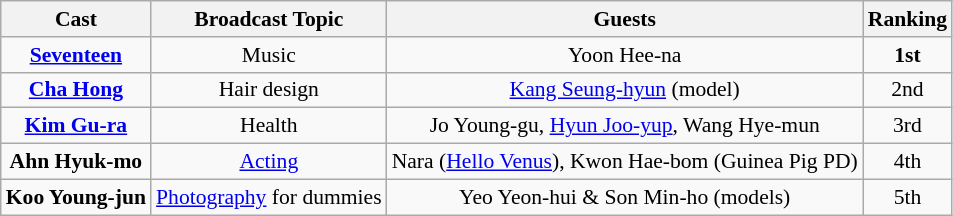<table class="wikitable" style="font-size:90%;">
<tr>
<th>Cast</th>
<th>Broadcast Topic</th>
<th>Guests</th>
<th>Ranking</th>
</tr>
<tr align="center">
<td><strong><a href='#'>Seventeen</a></strong></td>
<td>Music</td>
<td>Yoon Hee-na</td>
<td><strong>1st</strong></td>
</tr>
<tr align="center">
<td><strong><a href='#'>Cha Hong</a></strong></td>
<td>Hair design</td>
<td><a href='#'>Kang Seung-hyun</a> (model)</td>
<td>2nd</td>
</tr>
<tr align="center">
<td><strong><a href='#'>Kim Gu-ra</a></strong></td>
<td>Health</td>
<td>Jo Young-gu, <a href='#'>Hyun Joo-yup</a>, Wang Hye-mun</td>
<td>3rd</td>
</tr>
<tr align="center">
<td><strong>Ahn Hyuk-mo</strong></td>
<td><a href='#'>Acting</a></td>
<td>Nara (<a href='#'>Hello Venus</a>), Kwon Hae-bom (Guinea Pig PD)</td>
<td>4th</td>
</tr>
<tr align="center">
<td><strong>Koo Young-jun</strong></td>
<td><a href='#'>Photography</a> for dummies</td>
<td>Yeo Yeon-hui & Son Min-ho (models)</td>
<td>5th</td>
</tr>
</table>
